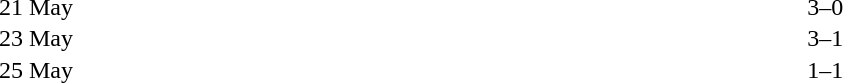<table cellspacing=1 width=70%>
<tr>
<th width=25%></th>
<th width=30%></th>
<th width=15%></th>
<th width=30%></th>
</tr>
<tr>
<td>21 May</td>
<td align=right></td>
<td align=center>3–0</td>
<td></td>
</tr>
<tr>
<td>23 May</td>
<td align=right></td>
<td align=center>3–1</td>
<td></td>
</tr>
<tr>
<td>25 May</td>
<td align=right></td>
<td align=center>1–1</td>
<td></td>
</tr>
</table>
